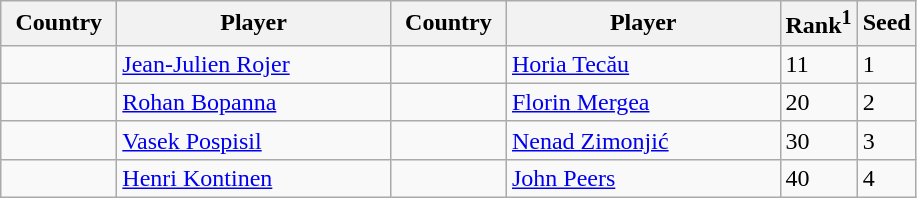<table class="sortable wikitable">
<tr>
<th width="70">Country</th>
<th width="175">Player</th>
<th width="70">Country</th>
<th width="175">Player</th>
<th>Rank<sup>1</sup></th>
<th>Seed</th>
</tr>
<tr>
<td></td>
<td><a href='#'>Jean-Julien Rojer</a></td>
<td></td>
<td><a href='#'>Horia Tecău</a></td>
<td>11</td>
<td>1</td>
</tr>
<tr>
<td></td>
<td><a href='#'>Rohan Bopanna</a></td>
<td></td>
<td><a href='#'>Florin Mergea</a></td>
<td>20</td>
<td>2</td>
</tr>
<tr>
<td></td>
<td><a href='#'>Vasek Pospisil</a></td>
<td></td>
<td><a href='#'>Nenad Zimonjić</a></td>
<td>30</td>
<td>3</td>
</tr>
<tr>
<td></td>
<td><a href='#'>Henri Kontinen</a></td>
<td></td>
<td><a href='#'>John Peers</a></td>
<td>40</td>
<td>4</td>
</tr>
</table>
